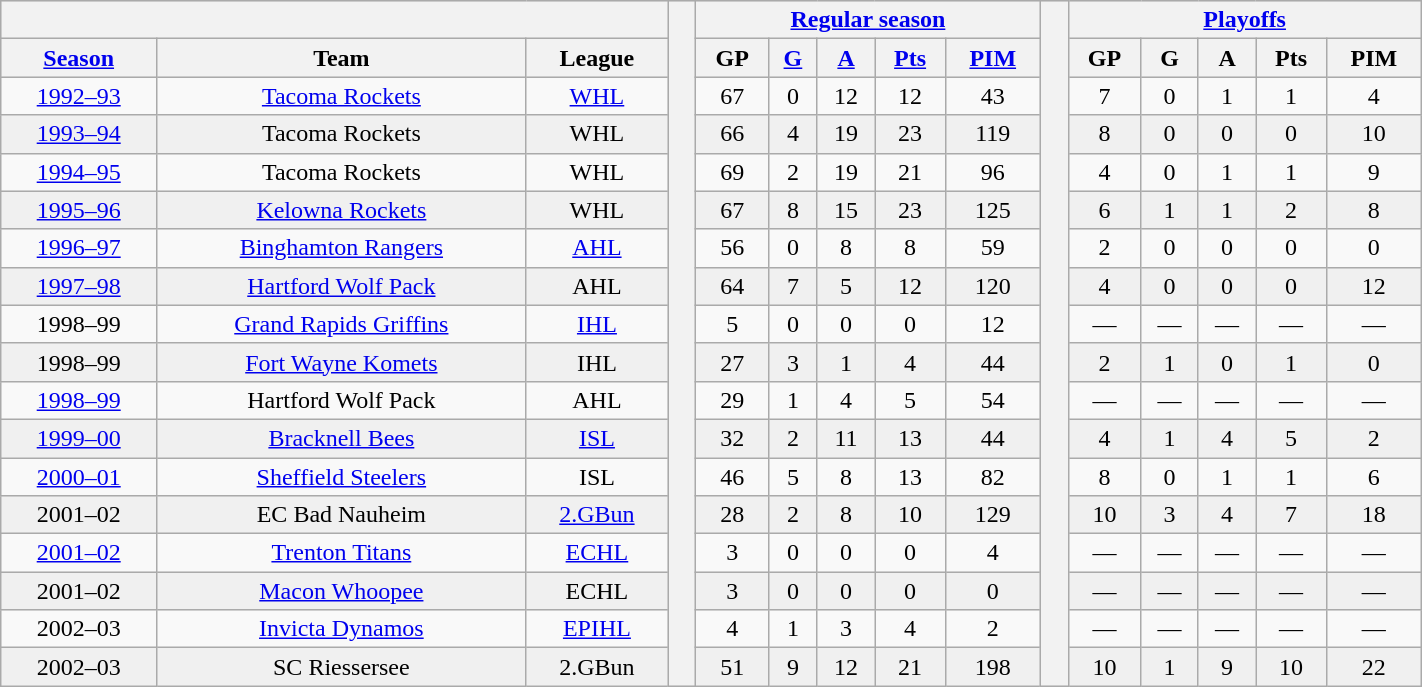<table class="wikitable"| BORDER="0" CELLPADDING="1" CELLSPACING="0" width="75%" style="text-align:center">
<tr bgcolor="#e0e0e0">
<th colspan="3" bgcolor="#ffffff"> </th>
<th rowspan="99" bgcolor="#ffffff"> </th>
<th colspan="5"><a href='#'>Regular season</a></th>
<th rowspan="99" bgcolor="#ffffff"> </th>
<th colspan="5"><a href='#'>Playoffs</a></th>
</tr>
<tr bgcolor="#e0e0e0">
<th><a href='#'>Season</a></th>
<th>Team</th>
<th>League</th>
<th>GP</th>
<th><a href='#'>G</a></th>
<th><a href='#'>A</a></th>
<th><a href='#'>Pts</a></th>
<th><a href='#'>PIM</a></th>
<th>GP</th>
<th>G</th>
<th>A</th>
<th>Pts</th>
<th>PIM</th>
</tr>
<tr ALIGN="center">
<td><a href='#'>1992–93</a></td>
<td><a href='#'>Tacoma Rockets</a></td>
<td><a href='#'>WHL</a></td>
<td>67</td>
<td>0</td>
<td>12</td>
<td>12</td>
<td>43</td>
<td>7</td>
<td>0</td>
<td>1</td>
<td>1</td>
<td>4</td>
</tr>
<tr ALIGN="center" bgcolor="#f0f0f0">
<td><a href='#'>1993–94</a></td>
<td>Tacoma Rockets</td>
<td>WHL</td>
<td>66</td>
<td>4</td>
<td>19</td>
<td>23</td>
<td>119</td>
<td>8</td>
<td>0</td>
<td>0</td>
<td>0</td>
<td>10</td>
</tr>
<tr ALIGN="center">
<td><a href='#'>1994–95</a></td>
<td>Tacoma Rockets</td>
<td>WHL</td>
<td>69</td>
<td>2</td>
<td>19</td>
<td>21</td>
<td>96</td>
<td>4</td>
<td>0</td>
<td>1</td>
<td>1</td>
<td>9</td>
</tr>
<tr ALIGN="center" bgcolor="#f0f0f0">
<td><a href='#'>1995–96</a></td>
<td><a href='#'>Kelowna Rockets</a></td>
<td>WHL</td>
<td>67</td>
<td>8</td>
<td>15</td>
<td>23</td>
<td>125</td>
<td>6</td>
<td>1</td>
<td>1</td>
<td>2</td>
<td>8</td>
</tr>
<tr ALIGN="center">
<td><a href='#'>1996–97</a></td>
<td><a href='#'>Binghamton Rangers</a></td>
<td><a href='#'>AHL</a></td>
<td>56</td>
<td>0</td>
<td>8</td>
<td>8</td>
<td>59</td>
<td>2</td>
<td>0</td>
<td>0</td>
<td>0</td>
<td>0</td>
</tr>
<tr ALIGN="center" bgcolor="#f0f0f0">
<td><a href='#'>1997–98</a></td>
<td><a href='#'>Hartford Wolf Pack</a></td>
<td>AHL</td>
<td>64</td>
<td>7</td>
<td>5</td>
<td>12</td>
<td>120</td>
<td>4</td>
<td>0</td>
<td>0</td>
<td>0</td>
<td>12</td>
</tr>
<tr ALIGN="center">
<td>1998–99</td>
<td><a href='#'>Grand Rapids Griffins</a></td>
<td><a href='#'>IHL</a></td>
<td>5</td>
<td>0</td>
<td>0</td>
<td>0</td>
<td>12</td>
<td>—</td>
<td>—</td>
<td>—</td>
<td>—</td>
<td>—</td>
</tr>
<tr ALIGN="center" bgcolor="#f0f0f0">
<td>1998–99</td>
<td><a href='#'>Fort Wayne Komets</a></td>
<td>IHL</td>
<td>27</td>
<td>3</td>
<td>1</td>
<td>4</td>
<td>44</td>
<td>2</td>
<td>1</td>
<td>0</td>
<td>1</td>
<td>0</td>
</tr>
<tr ALIGN="center">
<td><a href='#'>1998–99</a></td>
<td>Hartford Wolf Pack</td>
<td>AHL</td>
<td>29</td>
<td>1</td>
<td>4</td>
<td>5</td>
<td>54</td>
<td>—</td>
<td>—</td>
<td>—</td>
<td>—</td>
<td>—</td>
</tr>
<tr ALIGN="center" bgcolor="#f0f0f0">
<td><a href='#'>1999–00</a></td>
<td><a href='#'>Bracknell Bees</a></td>
<td><a href='#'>ISL</a></td>
<td>32</td>
<td>2</td>
<td>11</td>
<td>13</td>
<td>44</td>
<td>4</td>
<td>1</td>
<td>4</td>
<td>5</td>
<td>2</td>
</tr>
<tr ALIGN="center">
<td><a href='#'>2000–01</a></td>
<td><a href='#'>Sheffield Steelers</a></td>
<td>ISL</td>
<td>46</td>
<td>5</td>
<td>8</td>
<td>13</td>
<td>82</td>
<td>8</td>
<td>0</td>
<td>1</td>
<td>1</td>
<td>6</td>
</tr>
<tr ALIGN="center" bgcolor="#f0f0f0">
<td>2001–02</td>
<td>EC Bad Nauheim</td>
<td><a href='#'>2.GBun</a></td>
<td>28</td>
<td>2</td>
<td>8</td>
<td>10</td>
<td>129</td>
<td>10</td>
<td>3</td>
<td>4</td>
<td>7</td>
<td>18</td>
</tr>
<tr ALIGN="center">
<td><a href='#'>2001–02</a></td>
<td><a href='#'>Trenton Titans</a></td>
<td><a href='#'>ECHL</a></td>
<td>3</td>
<td>0</td>
<td>0</td>
<td>0</td>
<td>4</td>
<td>—</td>
<td>—</td>
<td>—</td>
<td>—</td>
<td>—</td>
</tr>
<tr ALIGN="center" bgcolor="#f0f0f0">
<td>2001–02</td>
<td><a href='#'>Macon Whoopee</a></td>
<td>ECHL</td>
<td>3</td>
<td>0</td>
<td>0</td>
<td>0</td>
<td>0</td>
<td>—</td>
<td>—</td>
<td>—</td>
<td>—</td>
<td>—</td>
</tr>
<tr ALIGN="center">
<td>2002–03</td>
<td><a href='#'>Invicta Dynamos</a></td>
<td><a href='#'>EPIHL</a></td>
<td>4</td>
<td>1</td>
<td>3</td>
<td>4</td>
<td>2</td>
<td>—</td>
<td>—</td>
<td>—</td>
<td>—</td>
<td>—</td>
</tr>
<tr ALIGN="center" bgcolor="#f0f0f0">
<td>2002–03</td>
<td>SC Riessersee</td>
<td>2.GBun</td>
<td>51</td>
<td>9</td>
<td>12</td>
<td>21</td>
<td>198</td>
<td>10</td>
<td>1</td>
<td>9</td>
<td>10</td>
<td>22</td>
</tr>
</table>
